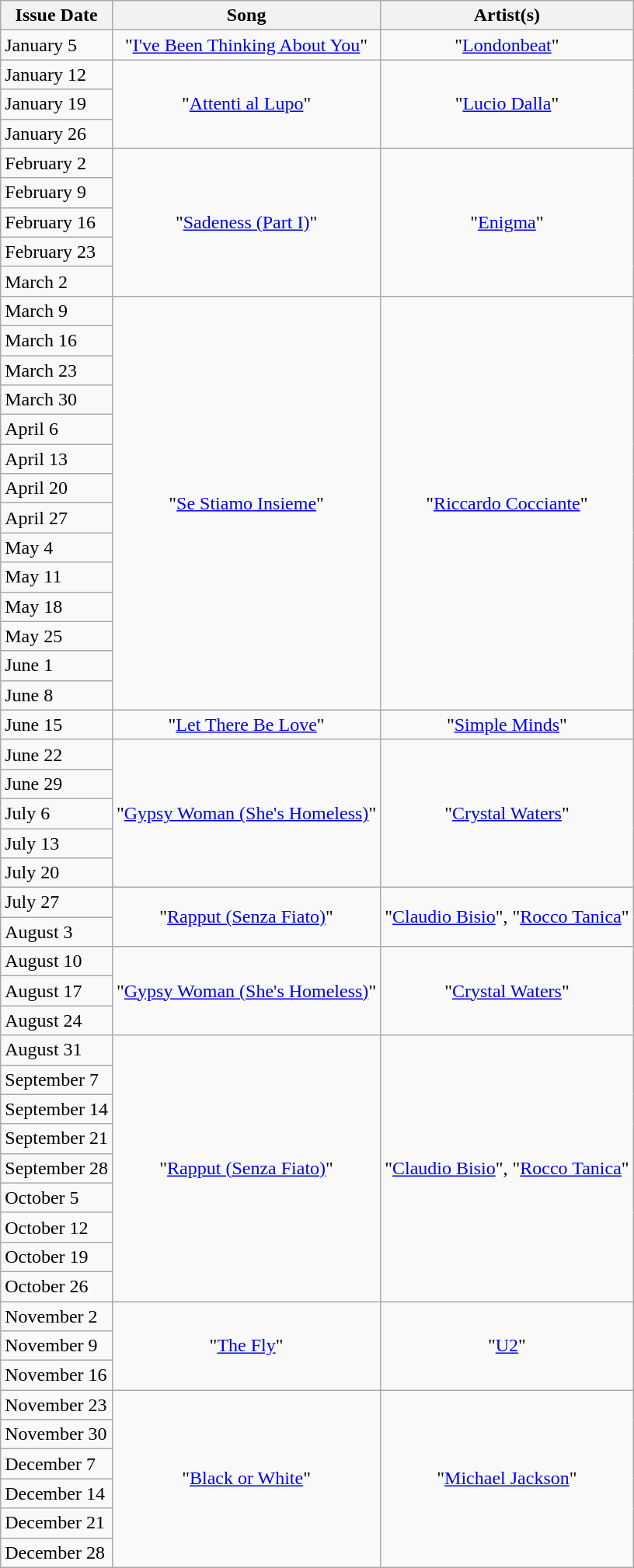<table class="wikitable">
<tr>
<th align="center">Issue Date</th>
<th align="center">Song</th>
<th align="center">Artist(s)</th>
</tr>
<tr>
<td align="left">January 5</td>
<td align="center" rowspan="1">"<a href='#'>I've Been Thinking About You</a>"</td>
<td align="center" rowspan="1">"<a href='#'>Londonbeat</a>"</td>
</tr>
<tr>
<td align="left">January 12</td>
<td align="center" rowspan="3">"<a href='#'>Attenti al Lupo</a>"</td>
<td align="center" rowspan="3">"<a href='#'>Lucio Dalla</a>"</td>
</tr>
<tr>
<td>January 19</td>
</tr>
<tr>
<td>January 26</td>
</tr>
<tr>
<td align="left">February 2</td>
<td align="center" rowspan="5">"<a href='#'>Sadeness (Part I)</a>"</td>
<td align="center" rowspan="5">"<a href='#'>Enigma</a>"</td>
</tr>
<tr>
<td>February 9</td>
</tr>
<tr>
<td>February 16</td>
</tr>
<tr>
<td>February 23</td>
</tr>
<tr>
<td>March 2</td>
</tr>
<tr>
<td align="left">March 9</td>
<td align="center" rowspan="14">"<a href='#'>Se Stiamo Insieme</a>"</td>
<td align="center" rowspan="14">"<a href='#'>Riccardo Cocciante</a>"</td>
</tr>
<tr>
<td>March 16</td>
</tr>
<tr>
<td>March 23</td>
</tr>
<tr>
<td>March 30</td>
</tr>
<tr>
<td>April 6</td>
</tr>
<tr>
<td>April 13</td>
</tr>
<tr>
<td>April 20</td>
</tr>
<tr>
<td>April 27</td>
</tr>
<tr>
<td>May 4</td>
</tr>
<tr>
<td>May 11</td>
</tr>
<tr>
<td>May 18</td>
</tr>
<tr>
<td>May 25</td>
</tr>
<tr>
<td>June 1</td>
</tr>
<tr>
<td>June 8</td>
</tr>
<tr>
<td align="left">June 15</td>
<td align="center" rowspan="1">"<a href='#'>Let There Be Love</a>"</td>
<td align="center" rowspan="1">"<a href='#'>Simple Minds</a>"</td>
</tr>
<tr>
<td align="left">June 22</td>
<td align="center" rowspan="5">"<a href='#'>Gypsy Woman (She's Homeless)</a>"</td>
<td align="center" rowspan="5">"<a href='#'>Crystal Waters</a>"</td>
</tr>
<tr>
<td>June 29</td>
</tr>
<tr>
<td>July 6</td>
</tr>
<tr>
<td>July 13</td>
</tr>
<tr>
<td>July 20</td>
</tr>
<tr>
<td align="left">July 27</td>
<td align="center" rowspan="2">"<a href='#'>Rapput (Senza Fiato)</a>"</td>
<td align="center" rowspan="2">"<a href='#'>Claudio Bisio</a>", "<a href='#'>Rocco Tanica</a>"</td>
</tr>
<tr>
<td>August 3</td>
</tr>
<tr>
<td align="left">August 10</td>
<td align="center" rowspan="3">"<a href='#'>Gypsy Woman (She's Homeless)</a>"</td>
<td align="center" rowspan="3">"<a href='#'>Crystal Waters</a>"</td>
</tr>
<tr>
<td>August 17</td>
</tr>
<tr>
<td>August 24</td>
</tr>
<tr>
<td align="left">August 31</td>
<td align="center" rowspan="9">"<a href='#'>Rapput (Senza Fiato)</a>"</td>
<td align="center" rowspan="9">"<a href='#'>Claudio Bisio</a>", "<a href='#'>Rocco Tanica</a>"</td>
</tr>
<tr>
<td>September 7</td>
</tr>
<tr>
<td>September 14</td>
</tr>
<tr>
<td>September 21</td>
</tr>
<tr>
<td>September 28</td>
</tr>
<tr>
<td>October 5</td>
</tr>
<tr>
<td>October 12</td>
</tr>
<tr>
<td>October 19</td>
</tr>
<tr>
<td>October 26</td>
</tr>
<tr>
<td align="left">November 2</td>
<td align="center" rowspan="3">"<a href='#'>The Fly</a>"</td>
<td align="center" rowspan="3">"<a href='#'>U2</a>"</td>
</tr>
<tr>
<td>November 9</td>
</tr>
<tr>
<td>November 16</td>
</tr>
<tr>
<td align="left">November 23</td>
<td align="center" rowspan="6">"<a href='#'>Black or White</a>"</td>
<td align="center" rowspan="6">"<a href='#'>Michael Jackson</a>"</td>
</tr>
<tr>
<td>November 30</td>
</tr>
<tr>
<td>December 7</td>
</tr>
<tr>
<td>December 14</td>
</tr>
<tr>
<td>December 21</td>
</tr>
<tr>
<td>December 28</td>
</tr>
</table>
